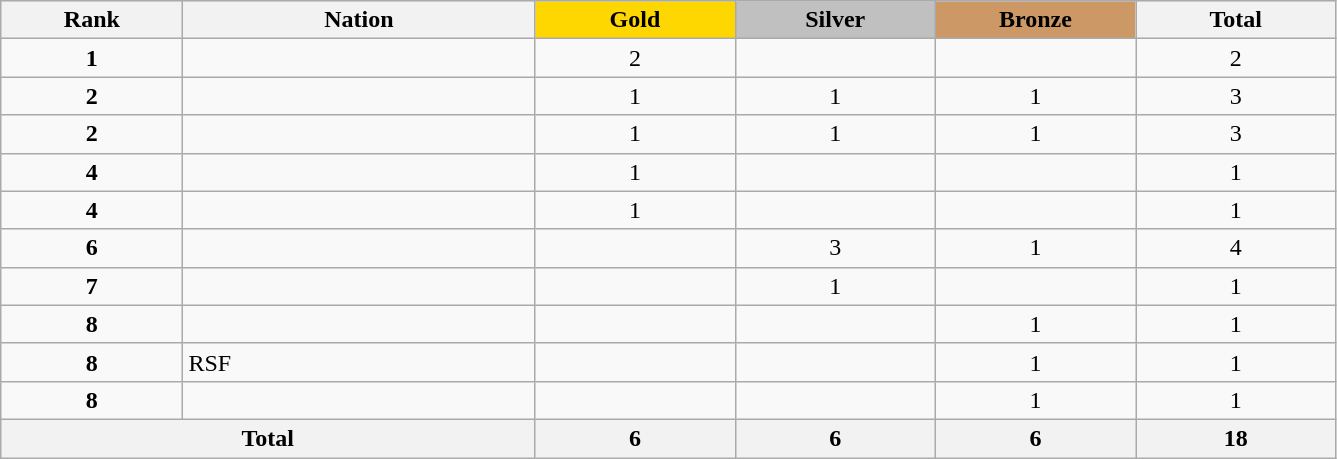<table class="wikitable collapsible autocollapse plainrowheaders" width=70.5% style="text-align:center;">
<tr style="background-color:#EDEDED;">
<th width=100px class="hintergrundfarbe5">Rank</th>
<th width=200px class="hintergrundfarbe6">Nation</th>
<th style="background:    gold; width:15%">Gold</th>
<th style="background:  silver; width:15%">Silver</th>
<th style="background: #CC9966; width:15%">Bronze</th>
<th class="hintergrundfarbe6" style="width:15%">Total</th>
</tr>
<tr>
<td><strong>1</strong></td>
<td align=left></td>
<td>2</td>
<td></td>
<td></td>
<td>2</td>
</tr>
<tr>
<td><strong>2</strong></td>
<td align=left></td>
<td>1</td>
<td>1</td>
<td>1</td>
<td>3</td>
</tr>
<tr>
<td><strong>2</strong></td>
<td align=left></td>
<td>1</td>
<td>1</td>
<td>1</td>
<td>3</td>
</tr>
<tr>
<td><strong>4</strong></td>
<td align=left></td>
<td>1</td>
<td></td>
<td></td>
<td>1</td>
</tr>
<tr>
<td><strong>4</strong></td>
<td align=left></td>
<td>1</td>
<td></td>
<td></td>
<td>1</td>
</tr>
<tr>
<td><strong>6</strong></td>
<td align=left></td>
<td></td>
<td>3</td>
<td>1</td>
<td>4</td>
</tr>
<tr>
<td><strong>7</strong></td>
<td align=left></td>
<td></td>
<td>1</td>
<td></td>
<td>1</td>
</tr>
<tr>
<td><strong>8</strong></td>
<td align=left></td>
<td></td>
<td></td>
<td>1</td>
<td>1</td>
</tr>
<tr>
<td><strong>8</strong></td>
<td align=left>RSF</td>
<td></td>
<td></td>
<td>1</td>
<td>1</td>
</tr>
<tr>
<td><strong>8</strong></td>
<td align=left></td>
<td></td>
<td></td>
<td>1</td>
<td>1</td>
</tr>
<tr>
<th colspan=2>Total</th>
<th>6</th>
<th>6</th>
<th>6</th>
<th>18</th>
</tr>
</table>
